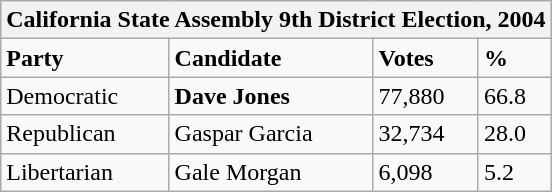<table class="wikitable">
<tr>
<th colspan="4">California State Assembly 9th District Election, 2004</th>
</tr>
<tr>
<td><strong>Party</strong></td>
<td><strong>Candidate</strong></td>
<td><strong>Votes</strong></td>
<td><strong>%</strong></td>
</tr>
<tr>
<td>Democratic</td>
<td><strong>Dave Jones</strong></td>
<td>77,880</td>
<td>66.8</td>
</tr>
<tr>
<td>Republican</td>
<td>Gaspar Garcia</td>
<td>32,734</td>
<td>28.0</td>
</tr>
<tr>
<td>Libertarian</td>
<td>Gale Morgan</td>
<td>6,098</td>
<td>5.2</td>
</tr>
</table>
